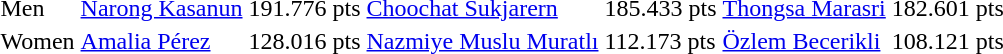<table>
<tr>
<td>Men</td>
<td><a href='#'>Narong Kasanun</a><br></td>
<td>191.776 pts</td>
<td><a href='#'>Choochat Sukjarern</a><br></td>
<td>185.433 pts</td>
<td><a href='#'>Thongsa Marasri</a><br></td>
<td>182.601 pts</td>
</tr>
<tr>
<td>Women</td>
<td><a href='#'>Amalia Pérez</a><br></td>
<td>128.016 pts</td>
<td><a href='#'>Nazmiye Muslu Muratlı</a><br></td>
<td>112.173 pts</td>
<td><a href='#'>Özlem Becerikli</a><br></td>
<td>108.121 pts</td>
</tr>
</table>
